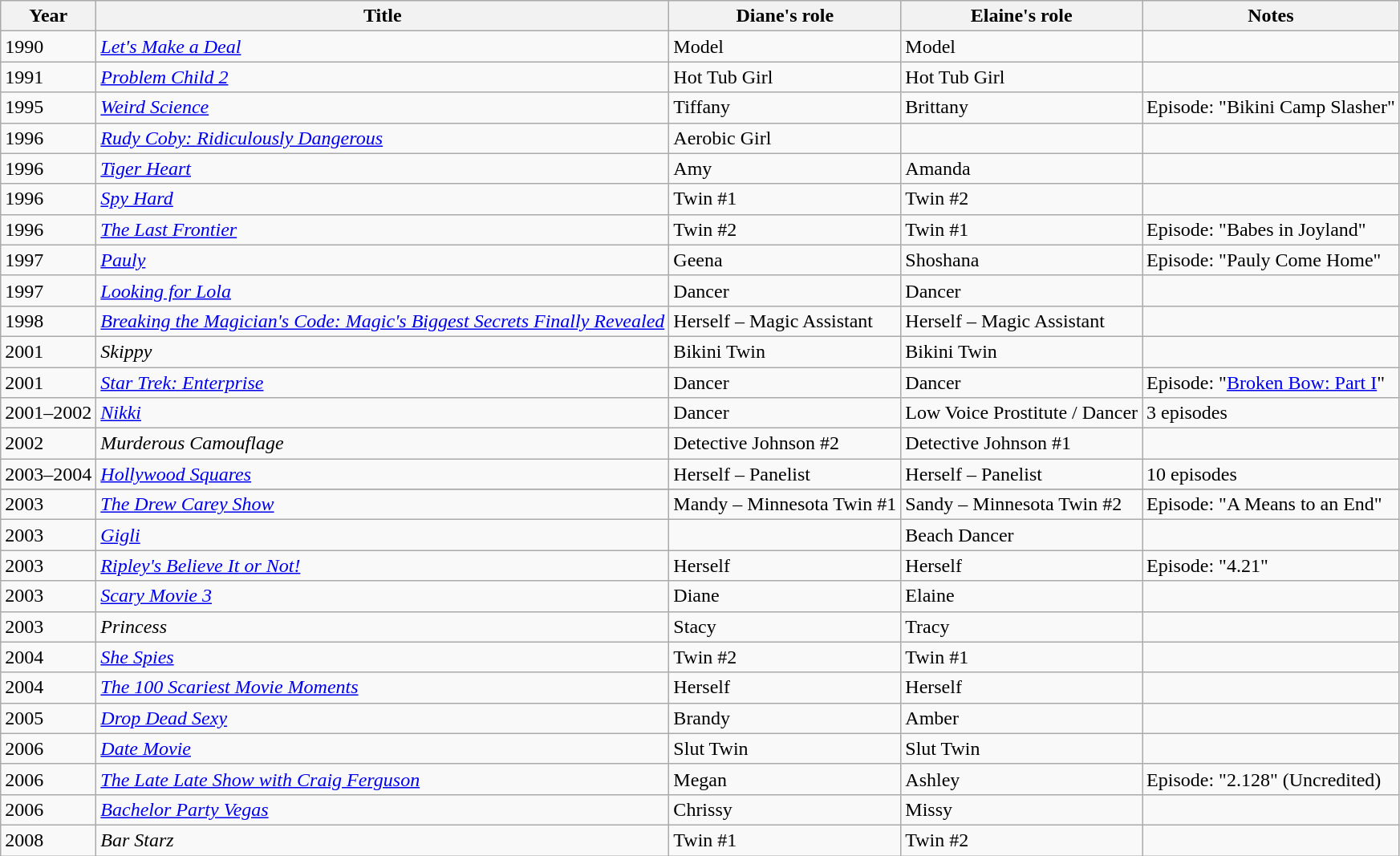<table class="wikitable sortable">
<tr>
<th>Year</th>
<th>Title</th>
<th>Diane's role</th>
<th>Elaine's role</th>
<th>Notes</th>
</tr>
<tr>
<td>1990</td>
<td><em><a href='#'>Let's Make a Deal</a></em></td>
<td>Model</td>
<td>Model</td>
<td></td>
</tr>
<tr>
<td>1991</td>
<td><em><a href='#'>Problem Child 2</a></em></td>
<td>Hot Tub Girl</td>
<td>Hot Tub Girl</td>
<td></td>
</tr>
<tr>
<td>1995</td>
<td><em><a href='#'>Weird Science</a></em></td>
<td>Tiffany</td>
<td>Brittany</td>
<td>Episode: "Bikini Camp Slasher"</td>
</tr>
<tr>
<td>1996</td>
<td><em><a href='#'>Rudy Coby: Ridiculously Dangerous</a></em></td>
<td>Aerobic Girl</td>
<td></td>
<td></td>
</tr>
<tr>
<td>1996</td>
<td><em><a href='#'>Tiger Heart</a></em></td>
<td>Amy</td>
<td>Amanda</td>
<td></td>
</tr>
<tr>
<td>1996</td>
<td><em><a href='#'>Spy Hard</a></em></td>
<td>Twin #1</td>
<td>Twin #2</td>
<td></td>
</tr>
<tr>
<td>1996</td>
<td><em><a href='#'>The Last Frontier</a></em></td>
<td>Twin #2</td>
<td>Twin #1</td>
<td>Episode: "Babes in Joyland"</td>
</tr>
<tr>
<td>1997</td>
<td><em><a href='#'>Pauly</a></em></td>
<td>Geena</td>
<td>Shoshana</td>
<td>Episode: "Pauly Come Home"</td>
</tr>
<tr>
<td>1997</td>
<td><em><a href='#'>Looking for Lola</a></em></td>
<td>Dancer</td>
<td>Dancer</td>
<td></td>
</tr>
<tr>
<td>1998</td>
<td><em><a href='#'>Breaking the Magician's Code: Magic's Biggest Secrets Finally Revealed</a></em></td>
<td>Herself – Magic Assistant</td>
<td>Herself – Magic Assistant</td>
<td></td>
</tr>
<tr>
<td>2001</td>
<td><em>Skippy</em></td>
<td>Bikini Twin</td>
<td>Bikini Twin</td>
<td></td>
</tr>
<tr>
<td>2001</td>
<td><em><a href='#'>Star Trek: Enterprise</a></em></td>
<td>Dancer</td>
<td>Dancer</td>
<td>Episode: "<a href='#'>Broken Bow: Part I</a>"</td>
</tr>
<tr>
<td>2001–2002</td>
<td><em><a href='#'>Nikki</a></em></td>
<td>Dancer</td>
<td>Low Voice Prostitute / Dancer</td>
<td>3 episodes</td>
</tr>
<tr>
<td>2002</td>
<td><em>Murderous Camouflage</em></td>
<td>Detective Johnson #2</td>
<td>Detective Johnson #1</td>
<td></td>
</tr>
<tr>
<td>2003–2004</td>
<td><em><a href='#'>Hollywood Squares</a></em></td>
<td>Herself – Panelist</td>
<td>Herself – Panelist</td>
<td>10 episodes</td>
</tr>
<tr>
</tr>
<tr>
<td>2003</td>
<td><em><a href='#'>The Drew Carey Show</a></em></td>
<td>Mandy – Minnesota Twin #1</td>
<td>Sandy – Minnesota Twin #2</td>
<td>Episode: "A Means to an End"</td>
</tr>
<tr>
<td>2003</td>
<td><em><a href='#'>Gigli</a></em></td>
<td></td>
<td>Beach Dancer</td>
<td></td>
</tr>
<tr>
<td>2003</td>
<td><em><a href='#'>Ripley's Believe It or Not!</a></em></td>
<td>Herself</td>
<td>Herself</td>
<td>Episode: "4.21"</td>
</tr>
<tr>
<td>2003</td>
<td><em><a href='#'>Scary Movie 3</a></em></td>
<td>Diane</td>
<td>Elaine</td>
<td></td>
</tr>
<tr>
<td>2003</td>
<td><em>Princess</em></td>
<td>Stacy</td>
<td>Tracy</td>
<td></td>
</tr>
<tr>
<td>2004</td>
<td><em><a href='#'>She Spies</a></em></td>
<td>Twin #2</td>
<td>Twin #1</td>
<td></td>
</tr>
<tr>
<td>2004</td>
<td><em><a href='#'>The 100 Scariest Movie Moments</a></em></td>
<td>Herself</td>
<td>Herself</td>
<td></td>
</tr>
<tr>
<td>2005</td>
<td><em><a href='#'>Drop Dead Sexy</a></em></td>
<td>Brandy</td>
<td>Amber</td>
<td></td>
</tr>
<tr>
<td>2006</td>
<td><em><a href='#'>Date Movie</a></em></td>
<td>Slut Twin</td>
<td>Slut Twin</td>
<td></td>
</tr>
<tr>
<td>2006</td>
<td><em><a href='#'>The Late Late Show with Craig Ferguson</a></em></td>
<td>Megan</td>
<td>Ashley</td>
<td>Episode: "2.128" (Uncredited)</td>
</tr>
<tr>
<td>2006</td>
<td><em><a href='#'>Bachelor Party Vegas</a></em></td>
<td>Chrissy</td>
<td>Missy</td>
<td></td>
</tr>
<tr>
<td>2008</td>
<td><em>Bar Starz</em></td>
<td>Twin #1</td>
<td>Twin #2</td>
<td></td>
</tr>
</table>
